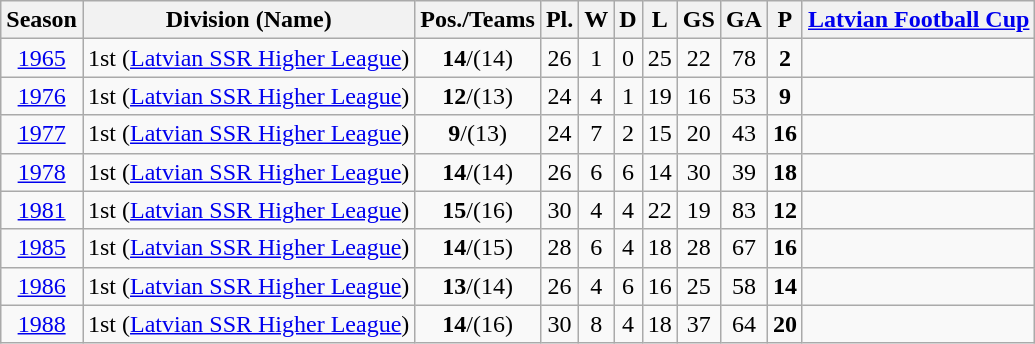<table class="wikitable">
<tr>
<th>Season</th>
<th>Division (Name)</th>
<th>Pos./Teams</th>
<th>Pl.</th>
<th>W</th>
<th>D</th>
<th>L</th>
<th>GS</th>
<th>GA</th>
<th>P</th>
<th><a href='#'>Latvian Football Cup</a></th>
</tr>
<tr>
<td align=center><a href='#'>1965</a></td>
<td align=center>1st (<a href='#'>Latvian SSR Higher League</a>)</td>
<td align=center bgcolor=><strong>14</strong>/(14)</td>
<td align=center>26</td>
<td align=center>1</td>
<td align=center>0</td>
<td align=center>25</td>
<td align=center>22</td>
<td align=center>78</td>
<td align=center><strong>2</strong></td>
<td align=center bgcolor=></td>
</tr>
<tr>
<td align=center><a href='#'>1976</a></td>
<td align=center>1st (<a href='#'>Latvian SSR Higher League</a>)</td>
<td align=center bgcolor=><strong>12</strong>/(13)</td>
<td align=center>24</td>
<td align=center>4</td>
<td align=center>1</td>
<td align=center>19</td>
<td align=center>16</td>
<td align=center>53</td>
<td align=center><strong>9</strong></td>
<td align=center bgcolor=></td>
</tr>
<tr>
<td align=center><a href='#'>1977</a></td>
<td align=center>1st (<a href='#'>Latvian SSR Higher League</a>)</td>
<td align=center bgcolor=><strong>9</strong>/(13)</td>
<td align=center>24</td>
<td align=center>7</td>
<td align=center>2</td>
<td align=center>15</td>
<td align=center>20</td>
<td align=center>43</td>
<td align=center><strong>16</strong></td>
<td align=center bgcolor=></td>
</tr>
<tr>
<td align=center><a href='#'>1978</a></td>
<td align=center>1st (<a href='#'>Latvian SSR Higher League</a>)</td>
<td align=center bgcolor=><strong>14</strong>/(14)</td>
<td align=center>26</td>
<td align=center>6</td>
<td align=center>6</td>
<td align=center>14</td>
<td align=center>30</td>
<td align=center>39</td>
<td align=center><strong>18</strong></td>
<td align=center bgcolor=></td>
</tr>
<tr>
<td align=center><a href='#'>1981</a></td>
<td align=center>1st (<a href='#'>Latvian SSR Higher League</a>)</td>
<td align=center bgcolor=><strong>15</strong>/(16)</td>
<td align=center>30</td>
<td align=center>4</td>
<td align=center>4</td>
<td align=center>22</td>
<td align=center>19</td>
<td align=center>83</td>
<td align=center><strong>12</strong></td>
<td align=center bgcolor=></td>
</tr>
<tr>
<td align=center><a href='#'>1985</a></td>
<td align=center>1st (<a href='#'>Latvian SSR Higher League</a>)</td>
<td align=center bgcolor=><strong>14</strong>/(15)</td>
<td align=center>28</td>
<td align=center>6</td>
<td align=center>4</td>
<td align=center>18</td>
<td align=center>28</td>
<td align=center>67</td>
<td align=center><strong>16</strong></td>
<td align=center bgcolor=></td>
</tr>
<tr>
<td align=center><a href='#'>1986</a></td>
<td align=center>1st (<a href='#'>Latvian SSR Higher League</a>)</td>
<td align=center bgcolor=><strong>13</strong>/(14)</td>
<td align=center>26</td>
<td align=center>4</td>
<td align=center>6</td>
<td align=center>16</td>
<td align=center>25</td>
<td align=center>58</td>
<td align=center><strong>14</strong></td>
<td align=center bgcolor=></td>
</tr>
<tr>
<td align=center><a href='#'>1988</a></td>
<td align=center>1st (<a href='#'>Latvian SSR Higher League</a>)</td>
<td align=center bgcolor=><strong>14</strong>/(16)</td>
<td align=center>30</td>
<td align=center>8</td>
<td align=center>4</td>
<td align=center>18</td>
<td align=center>37</td>
<td align=center>64</td>
<td align=center><strong>20</strong></td>
<td align=center bgcolor=></td>
</tr>
</table>
